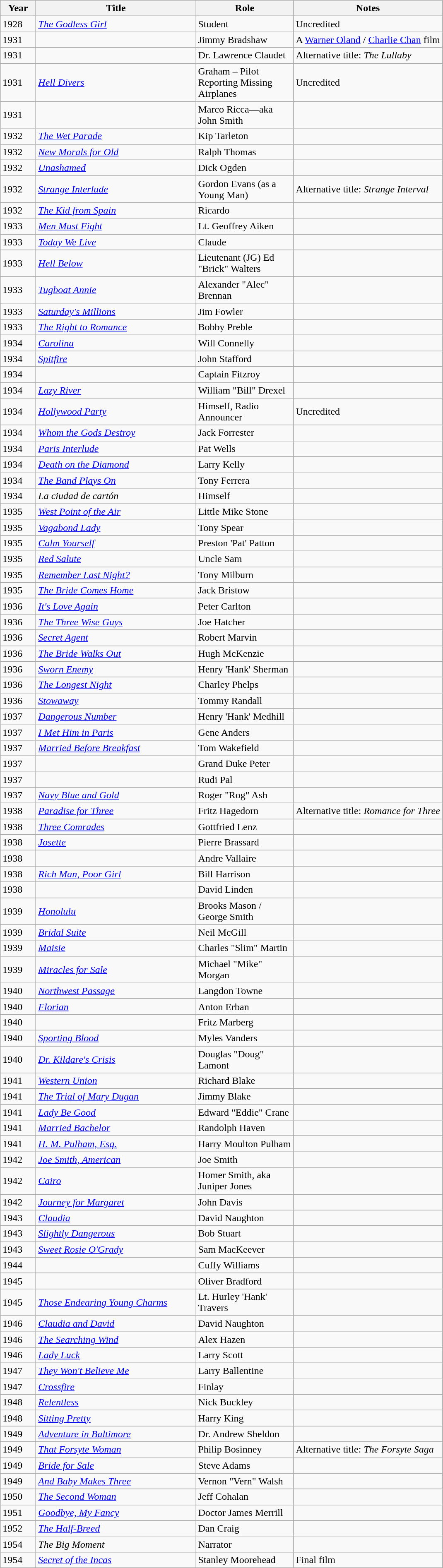<table class="wikitable sortable">
<tr>
<th width="50px">Year</th>
<th width="250px">Title</th>
<th width="150px">Role</th>
<th class="unsortable">Notes</th>
</tr>
<tr>
<td>1928</td>
<td><em><a href='#'>The Godless Girl</a></em></td>
<td>Student</td>
<td>Uncredited</td>
</tr>
<tr>
<td>1931</td>
<td><em></em></td>
<td>Jimmy Bradshaw</td>
<td>A <a href='#'>Warner Oland</a> / <a href='#'>Charlie Chan</a> film</td>
</tr>
<tr>
<td>1931</td>
<td><em></em></td>
<td>Dr. Lawrence Claudet</td>
<td>Alternative title: <em>The Lullaby</em></td>
</tr>
<tr>
<td>1931</td>
<td><em><a href='#'>Hell Divers</a></em></td>
<td>Graham – Pilot Reporting Missing Airplanes</td>
<td>Uncredited</td>
</tr>
<tr>
<td>1931</td>
<td><em></em></td>
<td>Marco Ricca—aka John Smith</td>
<td></td>
</tr>
<tr>
<td>1932</td>
<td><em><a href='#'>The Wet Parade</a></em></td>
<td>Kip Tarleton</td>
<td></td>
</tr>
<tr>
<td>1932</td>
<td><em><a href='#'>New Morals for Old</a></em></td>
<td>Ralph Thomas</td>
<td></td>
</tr>
<tr>
<td>1932</td>
<td><em><a href='#'>Unashamed</a></em></td>
<td>Dick Ogden</td>
<td></td>
</tr>
<tr>
<td>1932</td>
<td><em><a href='#'>Strange Interlude</a></em></td>
<td>Gordon Evans (as a Young Man)</td>
<td>Alternative title: <em>Strange Interval</em></td>
</tr>
<tr>
<td>1932</td>
<td><em><a href='#'>The Kid from Spain</a></em></td>
<td>Ricardo</td>
<td></td>
</tr>
<tr>
<td>1933</td>
<td><em><a href='#'>Men Must Fight</a></em></td>
<td>Lt. Geoffrey Aiken</td>
<td></td>
</tr>
<tr>
<td>1933</td>
<td><em><a href='#'>Today We Live</a></em></td>
<td>Claude</td>
<td></td>
</tr>
<tr>
<td>1933</td>
<td><em><a href='#'>Hell Below</a></em></td>
<td>Lieutenant (JG) Ed "Brick" Walters</td>
<td></td>
</tr>
<tr>
<td>1933</td>
<td><em><a href='#'>Tugboat Annie</a></em></td>
<td>Alexander "Alec" Brennan</td>
<td></td>
</tr>
<tr>
<td>1933</td>
<td><em><a href='#'>Saturday's Millions</a></em></td>
<td>Jim Fowler</td>
<td></td>
</tr>
<tr>
<td>1933</td>
<td><em><a href='#'>The Right to Romance</a></em></td>
<td>Bobby Preble</td>
<td></td>
</tr>
<tr>
<td>1934</td>
<td><em><a href='#'>Carolina</a></em></td>
<td>Will Connelly</td>
<td></td>
</tr>
<tr>
<td>1934</td>
<td><em><a href='#'>Spitfire</a></em></td>
<td>John Stafford</td>
<td></td>
</tr>
<tr>
<td>1934</td>
<td><em></em></td>
<td>Captain Fitzroy</td>
<td></td>
</tr>
<tr>
<td>1934</td>
<td><em><a href='#'>Lazy River</a></em></td>
<td>William "Bill" Drexel</td>
<td></td>
</tr>
<tr>
<td>1934</td>
<td><em><a href='#'>Hollywood Party</a></em></td>
<td>Himself, Radio Announcer</td>
<td>Uncredited</td>
</tr>
<tr>
<td>1934</td>
<td><em><a href='#'>Whom the Gods Destroy</a></em></td>
<td>Jack Forrester</td>
<td></td>
</tr>
<tr>
<td>1934</td>
<td><em><a href='#'>Paris Interlude</a></em></td>
<td>Pat Wells</td>
<td></td>
</tr>
<tr>
<td>1934</td>
<td><em><a href='#'>Death on the Diamond</a></em></td>
<td>Larry Kelly</td>
<td></td>
</tr>
<tr>
<td>1934</td>
<td><em><a href='#'>The Band Plays On</a></em></td>
<td>Tony Ferrera</td>
<td></td>
</tr>
<tr>
<td>1934</td>
<td><em>La ciudad de cartón</em></td>
<td>Himself</td>
<td></td>
</tr>
<tr>
<td>1935</td>
<td><em><a href='#'>West Point of the Air</a></em></td>
<td>Little Mike Stone</td>
<td></td>
</tr>
<tr>
<td>1935</td>
<td><em><a href='#'>Vagabond Lady</a></em></td>
<td>Tony Spear</td>
<td></td>
</tr>
<tr>
<td>1935</td>
<td><em><a href='#'>Calm Yourself</a></em></td>
<td>Preston 'Pat' Patton</td>
<td></td>
</tr>
<tr>
<td>1935</td>
<td><em><a href='#'>Red Salute</a></em></td>
<td>Uncle Sam</td>
<td></td>
</tr>
<tr>
<td>1935</td>
<td><em><a href='#'>Remember Last Night?</a></em></td>
<td>Tony Milburn</td>
<td></td>
</tr>
<tr>
<td>1935</td>
<td><em><a href='#'>The Bride Comes Home</a></em></td>
<td>Jack Bristow</td>
<td></td>
</tr>
<tr>
<td>1936</td>
<td><em><a href='#'>It's Love Again</a></em></td>
<td>Peter Carlton</td>
<td></td>
</tr>
<tr>
<td>1936</td>
<td><em><a href='#'>The Three Wise Guys</a></em></td>
<td>Joe Hatcher</td>
<td></td>
</tr>
<tr>
<td>1936</td>
<td><em><a href='#'>Secret Agent</a></em></td>
<td>Robert Marvin</td>
<td></td>
</tr>
<tr>
<td>1936</td>
<td><em><a href='#'>The Bride Walks Out</a></em></td>
<td>Hugh McKenzie</td>
<td></td>
</tr>
<tr>
<td>1936</td>
<td><em><a href='#'>Sworn Enemy</a></em></td>
<td>Henry 'Hank' Sherman</td>
<td></td>
</tr>
<tr>
<td>1936</td>
<td><em><a href='#'>The Longest Night</a></em></td>
<td>Charley Phelps</td>
<td></td>
</tr>
<tr>
<td>1936</td>
<td><em><a href='#'>Stowaway</a></em></td>
<td>Tommy Randall</td>
<td></td>
</tr>
<tr>
<td>1937</td>
<td><em><a href='#'>Dangerous Number</a></em></td>
<td>Henry 'Hank' Medhill</td>
<td></td>
</tr>
<tr>
<td>1937</td>
<td><em><a href='#'>I Met Him in Paris</a></em></td>
<td>Gene Anders</td>
<td></td>
</tr>
<tr>
<td>1937</td>
<td><em><a href='#'>Married Before Breakfast</a></em></td>
<td>Tom Wakefield</td>
<td></td>
</tr>
<tr>
<td>1937</td>
<td><em></em></td>
<td>Grand Duke Peter</td>
<td></td>
</tr>
<tr>
<td>1937</td>
<td><em></em></td>
<td>Rudi Pal</td>
<td></td>
</tr>
<tr>
<td>1937</td>
<td><em><a href='#'>Navy Blue and Gold</a></em></td>
<td>Roger "Rog" Ash</td>
<td></td>
</tr>
<tr>
<td>1938</td>
<td><em><a href='#'>Paradise for Three</a></em></td>
<td>Fritz Hagedorn</td>
<td>Alternative title: <em>Romance for Three</em></td>
</tr>
<tr>
<td>1938</td>
<td><em><a href='#'>Three Comrades</a></em></td>
<td>Gottfried Lenz</td>
<td></td>
</tr>
<tr>
<td>1938</td>
<td><em><a href='#'>Josette</a></em></td>
<td>Pierre Brassard</td>
<td></td>
</tr>
<tr>
<td>1938</td>
<td><em></em></td>
<td>Andre Vallaire</td>
<td></td>
</tr>
<tr>
<td>1938</td>
<td><em><a href='#'>Rich Man, Poor Girl</a></em></td>
<td>Bill Harrison</td>
<td></td>
</tr>
<tr>
<td>1938</td>
<td><em></em></td>
<td>David Linden</td>
<td></td>
</tr>
<tr>
<td>1939</td>
<td><em><a href='#'>Honolulu</a></em></td>
<td>Brooks Mason / George Smith</td>
<td></td>
</tr>
<tr>
<td>1939</td>
<td><em><a href='#'>Bridal Suite</a></em></td>
<td>Neil McGill</td>
<td></td>
</tr>
<tr>
<td>1939</td>
<td><em><a href='#'>Maisie</a></em></td>
<td>Charles "Slim" Martin</td>
<td></td>
</tr>
<tr>
<td>1939</td>
<td><em><a href='#'>Miracles for Sale</a></em></td>
<td>Michael "Mike" Morgan</td>
<td></td>
</tr>
<tr>
<td>1940</td>
<td><em><a href='#'>Northwest Passage</a></em></td>
<td>Langdon Towne</td>
<td></td>
</tr>
<tr>
<td>1940</td>
<td><em><a href='#'>Florian</a></em></td>
<td>Anton Erban</td>
<td></td>
</tr>
<tr>
<td>1940</td>
<td><em></em></td>
<td>Fritz Marberg</td>
<td></td>
</tr>
<tr>
<td>1940</td>
<td><em><a href='#'>Sporting Blood</a></em></td>
<td>Myles Vanders</td>
<td></td>
</tr>
<tr>
<td>1940</td>
<td><em><a href='#'>Dr. Kildare's Crisis</a></em></td>
<td>Douglas "Doug" Lamont</td>
<td></td>
</tr>
<tr>
<td>1941</td>
<td><em><a href='#'>Western Union</a></em></td>
<td>Richard Blake</td>
<td></td>
</tr>
<tr>
<td>1941</td>
<td><em><a href='#'>The Trial of Mary Dugan</a></em></td>
<td>Jimmy Blake</td>
<td></td>
</tr>
<tr>
<td>1941</td>
<td><em><a href='#'>Lady Be Good</a></em></td>
<td>Edward "Eddie" Crane</td>
<td></td>
</tr>
<tr>
<td>1941</td>
<td><em><a href='#'>Married Bachelor</a></em></td>
<td>Randolph Haven</td>
<td></td>
</tr>
<tr>
<td>1941</td>
<td><em><a href='#'>H. M. Pulham, Esq.</a></em></td>
<td>Harry Moulton Pulham</td>
<td></td>
</tr>
<tr>
<td>1942</td>
<td><em><a href='#'>Joe Smith, American</a></em></td>
<td>Joe Smith</td>
<td></td>
</tr>
<tr>
<td>1942</td>
<td><em><a href='#'>Cairo</a></em></td>
<td>Homer Smith, aka Juniper Jones</td>
<td></td>
</tr>
<tr>
<td>1942</td>
<td><em><a href='#'>Journey for Margaret</a></em></td>
<td>John Davis</td>
<td></td>
</tr>
<tr>
<td>1943</td>
<td><em><a href='#'>Claudia</a></em></td>
<td>David Naughton</td>
<td></td>
</tr>
<tr>
<td>1943</td>
<td><em><a href='#'>Slightly Dangerous</a></em></td>
<td>Bob Stuart</td>
<td></td>
</tr>
<tr>
<td>1943</td>
<td><em><a href='#'>Sweet Rosie O'Grady</a></em></td>
<td>Sam MacKeever</td>
<td></td>
</tr>
<tr>
<td>1944</td>
<td><em></em></td>
<td>Cuffy Williams</td>
<td></td>
</tr>
<tr>
<td>1945</td>
<td><em></em></td>
<td>Oliver Bradford</td>
<td></td>
</tr>
<tr>
<td>1945</td>
<td><em><a href='#'>Those Endearing Young Charms</a></em></td>
<td>Lt. Hurley 'Hank' Travers</td>
<td></td>
</tr>
<tr>
<td>1946</td>
<td><em><a href='#'>Claudia and David</a></em></td>
<td>David Naughton</td>
<td></td>
</tr>
<tr>
<td>1946</td>
<td><em><a href='#'>The Searching Wind</a></em></td>
<td>Alex Hazen</td>
<td></td>
</tr>
<tr>
<td>1946</td>
<td><em><a href='#'>Lady Luck</a></em></td>
<td>Larry Scott</td>
<td></td>
</tr>
<tr>
<td>1947</td>
<td><em><a href='#'>They Won't Believe Me</a></em></td>
<td>Larry Ballentine</td>
<td></td>
</tr>
<tr>
<td>1947</td>
<td><em><a href='#'>Crossfire</a></em></td>
<td>Finlay</td>
<td></td>
</tr>
<tr>
<td>1948</td>
<td><em><a href='#'>Relentless</a></em></td>
<td>Nick Buckley</td>
<td></td>
</tr>
<tr>
<td>1948</td>
<td><em><a href='#'>Sitting Pretty</a></em></td>
<td>Harry King</td>
<td></td>
</tr>
<tr>
<td>1949</td>
<td><em><a href='#'>Adventure in Baltimore</a></em></td>
<td>Dr. Andrew Sheldon</td>
<td></td>
</tr>
<tr>
<td>1949</td>
<td><em><a href='#'>That Forsyte Woman</a></em></td>
<td>Philip Bosinney</td>
<td>Alternative title: <em>The Forsyte Saga</em></td>
</tr>
<tr>
<td>1949</td>
<td><em><a href='#'>Bride for Sale</a></em></td>
<td>Steve Adams</td>
<td></td>
</tr>
<tr>
<td>1949</td>
<td><em><a href='#'>And Baby Makes Three</a></em></td>
<td>Vernon "Vern" Walsh</td>
<td></td>
</tr>
<tr>
<td>1950</td>
<td><em><a href='#'>The Second Woman</a></em></td>
<td>Jeff Cohalan</td>
<td></td>
</tr>
<tr>
<td>1951</td>
<td><em><a href='#'>Goodbye, My Fancy</a></em></td>
<td>Doctor James Merrill</td>
<td></td>
</tr>
<tr>
<td>1952</td>
<td><em><a href='#'>The Half-Breed</a></em></td>
<td>Dan Craig</td>
<td></td>
</tr>
<tr>
<td>1954</td>
<td><em>The Big Moment</em></td>
<td>Narrator</td>
<td></td>
</tr>
<tr>
<td>1954</td>
<td><em><a href='#'>Secret of the Incas</a></em></td>
<td>Stanley Moorehead</td>
<td>Final film</td>
</tr>
</table>
